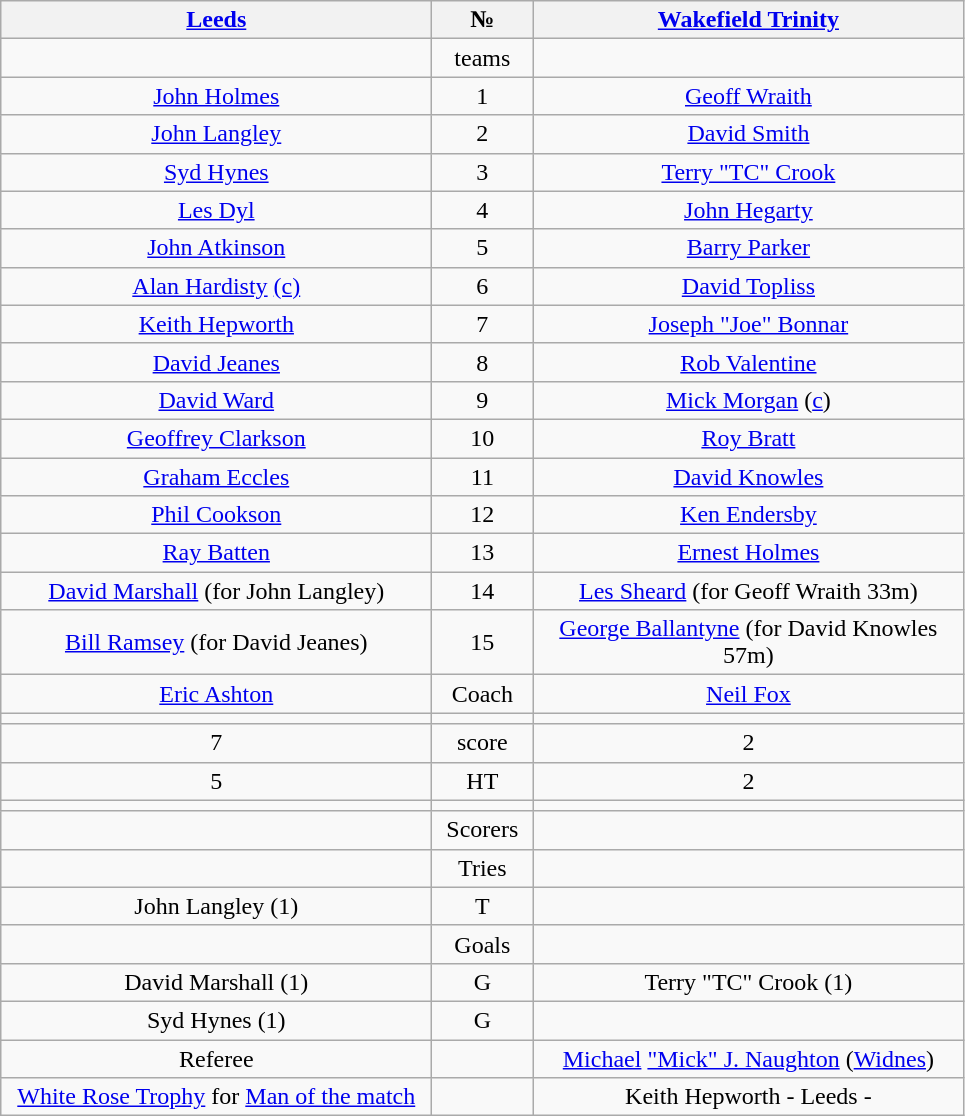<table class="wikitable" style="text-align:center;">
<tr>
<th width=280 abbr=winner><a href='#'>Leeds</a></th>
<th width=60 abbr="Number">№</th>
<th width=280 abbr=runner-up><a href='#'>Wakefield Trinity</a></th>
</tr>
<tr>
<td></td>
<td>teams</td>
<td></td>
</tr>
<tr>
<td><a href='#'>John Holmes</a></td>
<td>1</td>
<td><a href='#'>Geoff Wraith</a></td>
</tr>
<tr>
<td><a href='#'>John Langley</a></td>
<td>2</td>
<td><a href='#'>David Smith</a></td>
</tr>
<tr>
<td><a href='#'>Syd Hynes</a></td>
<td>3</td>
<td><a href='#'>Terry "TC" Crook</a></td>
</tr>
<tr>
<td><a href='#'>Les Dyl</a></td>
<td>4</td>
<td><a href='#'>John Hegarty</a></td>
</tr>
<tr>
<td><a href='#'>John Atkinson</a></td>
<td>5</td>
<td><a href='#'>Barry Parker</a></td>
</tr>
<tr>
<td><a href='#'>Alan Hardisty</a> <a href='#'>(c)</a></td>
<td>6</td>
<td><a href='#'>David Topliss</a></td>
</tr>
<tr>
<td><a href='#'>Keith Hepworth</a></td>
<td>7</td>
<td><a href='#'>Joseph "Joe" Bonnar</a></td>
</tr>
<tr>
<td><a href='#'>David Jeanes</a></td>
<td>8</td>
<td><a href='#'>Rob Valentine</a></td>
</tr>
<tr>
<td><a href='#'>David Ward</a></td>
<td>9</td>
<td><a href='#'>Mick Morgan</a> (<a href='#'>c</a>)</td>
</tr>
<tr>
<td><a href='#'>Geoffrey Clarkson</a></td>
<td>10</td>
<td><a href='#'>Roy Bratt</a></td>
</tr>
<tr>
<td><a href='#'>Graham Eccles</a></td>
<td>11</td>
<td><a href='#'>David Knowles</a></td>
</tr>
<tr>
<td><a href='#'>Phil Cookson</a></td>
<td>12</td>
<td><a href='#'>Ken Endersby</a></td>
</tr>
<tr>
<td><a href='#'>Ray Batten</a></td>
<td>13</td>
<td><a href='#'>Ernest Holmes</a></td>
</tr>
<tr>
<td><a href='#'>David Marshall</a> (for John Langley)</td>
<td>14</td>
<td><a href='#'>Les Sheard</a> (for Geoff Wraith 33m)</td>
</tr>
<tr>
<td><a href='#'>Bill Ramsey</a> (for David Jeanes)</td>
<td>15</td>
<td><a href='#'>George Ballantyne</a> (for David Knowles 57m)</td>
</tr>
<tr>
<td><a href='#'>Eric Ashton</a></td>
<td>Coach</td>
<td><a href='#'>Neil Fox</a></td>
</tr>
<tr>
<td></td>
<td></td>
<td></td>
</tr>
<tr>
<td>7</td>
<td>score</td>
<td>2</td>
</tr>
<tr>
<td>5</td>
<td>HT</td>
<td>2</td>
</tr>
<tr>
<td></td>
<td></td>
<td></td>
</tr>
<tr>
<td></td>
<td>Scorers</td>
<td></td>
</tr>
<tr>
<td></td>
<td>Tries</td>
<td></td>
</tr>
<tr>
<td>John Langley (1)</td>
<td>T</td>
<td></td>
</tr>
<tr>
<td></td>
<td>Goals</td>
<td></td>
</tr>
<tr>
<td>David Marshall (1)</td>
<td>G</td>
<td>Terry "TC" Crook (1)</td>
</tr>
<tr>
<td>Syd Hynes (1)</td>
<td>G</td>
<td></td>
</tr>
<tr>
<td>Referee</td>
<td></td>
<td><a href='#'>Michael</a> <a href='#'>"Mick" J. Naughton</a> (<a href='#'>Widnes</a>)</td>
</tr>
<tr>
<td><a href='#'>White Rose Trophy</a> for <a href='#'>Man of the match</a></td>
<td></td>
<td>Keith Hepworth - Leeds - </td>
</tr>
</table>
